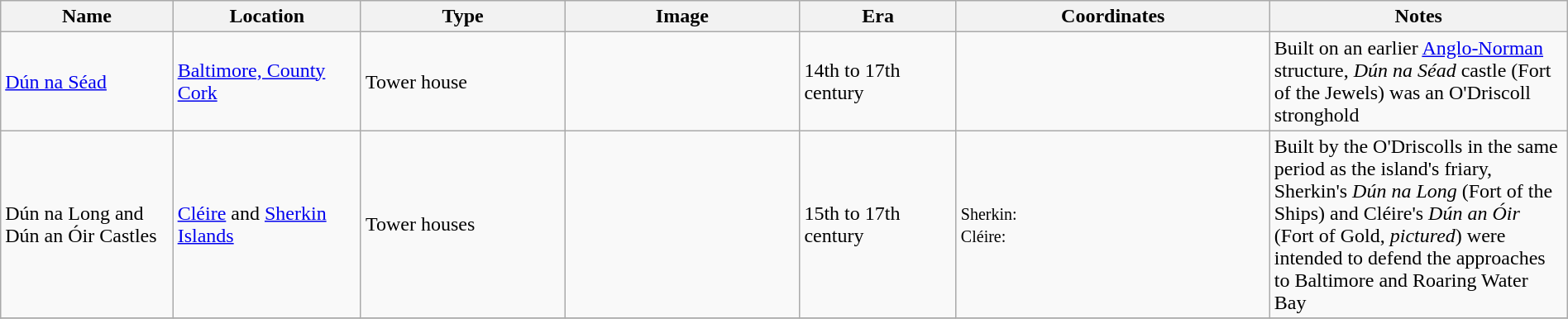<table class="wikitable" width="100%">
<tr>
<th width=11%>Name</th>
<th width=12%>Location</th>
<th width=13%>Type</th>
<th width=15%>Image</th>
<th width=10%>Era</th>
<th width=20%>Coordinates</th>
<th width=19%>Notes</th>
</tr>
<tr>
<td><a href='#'>Dún na Séad</a></td>
<td><a href='#'>Baltimore, County Cork</a></td>
<td>Tower house</td>
<td></td>
<td>14th to 17th century</td>
<td></td>
<td>Built on an earlier <a href='#'>Anglo-Norman</a> structure, <em>Dún na Séad</em> castle (Fort of the Jewels) was an O'Driscoll stronghold</td>
</tr>
<tr>
<td>Dún na Long and Dún an Óir Castles</td>
<td><a href='#'>Cléire</a> and <a href='#'>Sherkin Islands</a></td>
<td>Tower houses</td>
<td></td>
<td>15th to 17th century</td>
<td><small>Sherkin:<br>Cléire:</small></td>
<td>Built by the O'Driscolls in the same period as the island's friary, Sherkin's <em>Dún na Long</em> (Fort of the Ships) and Cléire's <em>Dún an Óir</em> (Fort of Gold, <em>pictured</em>) were intended to defend the approaches to Baltimore and Roaring Water Bay</td>
</tr>
<tr>
</tr>
</table>
